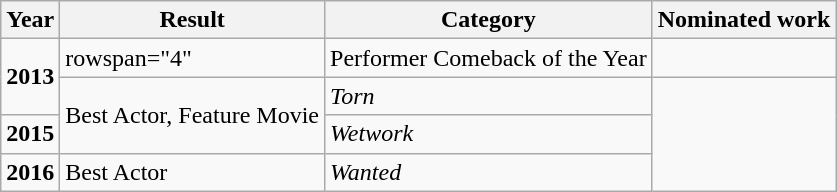<table class="wikitable">
<tr>
<th>Year</th>
<th>Result</th>
<th>Category</th>
<th>Nominated work</th>
</tr>
<tr>
<td rowspan="2"><strong>2013</strong></td>
<td>rowspan="4" </td>
<td>Performer Comeback of the Year</td>
<td></td>
</tr>
<tr>
<td rowspan="2">Best Actor, Feature Movie</td>
<td><em>Torn</em></td>
</tr>
<tr>
<td><strong>2015</strong></td>
<td><em>Wetwork</em></td>
</tr>
<tr>
<td><strong>2016</strong></td>
<td>Best Actor</td>
<td><em>Wanted</em></td>
</tr>
</table>
